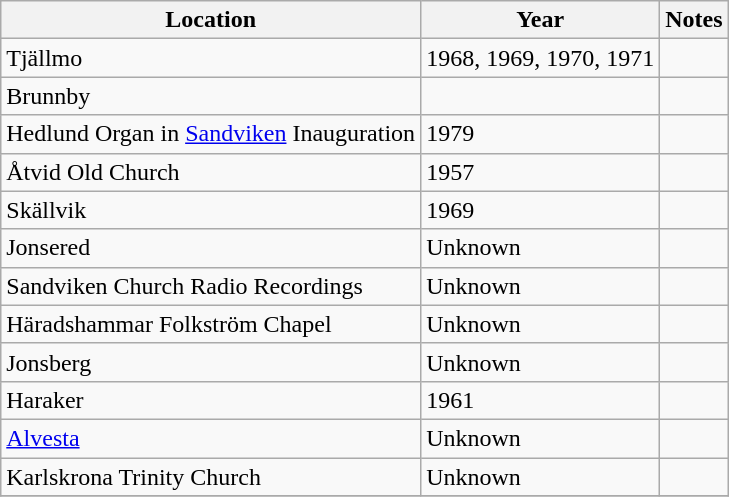<table class="wikitable">
<tr>
<th>Location</th>
<th>Year</th>
<th>Notes</th>
</tr>
<tr>
<td>Tjällmo</td>
<td>1968, 1969, 1970, 1971</td>
<td></td>
</tr>
<tr>
<td>Brunnby</td>
<td></td>
<td></td>
</tr>
<tr>
<td>Hedlund Organ in <a href='#'>Sandviken</a> Inauguration </td>
<td>1979</td>
<td></td>
</tr>
<tr>
<td>Åtvid Old Church</td>
<td>1957</td>
<td></td>
</tr>
<tr>
<td>Skällvik</td>
<td>1969</td>
<td></td>
</tr>
<tr>
<td>Jonsered</td>
<td>Unknown</td>
<td></td>
</tr>
<tr>
<td>Sandviken Church Radio Recordings</td>
<td>Unknown</td>
<td></td>
</tr>
<tr>
<td>Häradshammar Folkström Chapel</td>
<td>Unknown</td>
<td></td>
</tr>
<tr>
<td>Jonsberg</td>
<td>Unknown</td>
<td></td>
</tr>
<tr>
<td>Haraker</td>
<td>1961</td>
<td></td>
</tr>
<tr>
<td><a href='#'>Alvesta</a></td>
<td>Unknown</td>
<td></td>
</tr>
<tr>
<td>Karlskrona Trinity Church</td>
<td>Unknown</td>
<td></td>
</tr>
<tr>
</tr>
</table>
